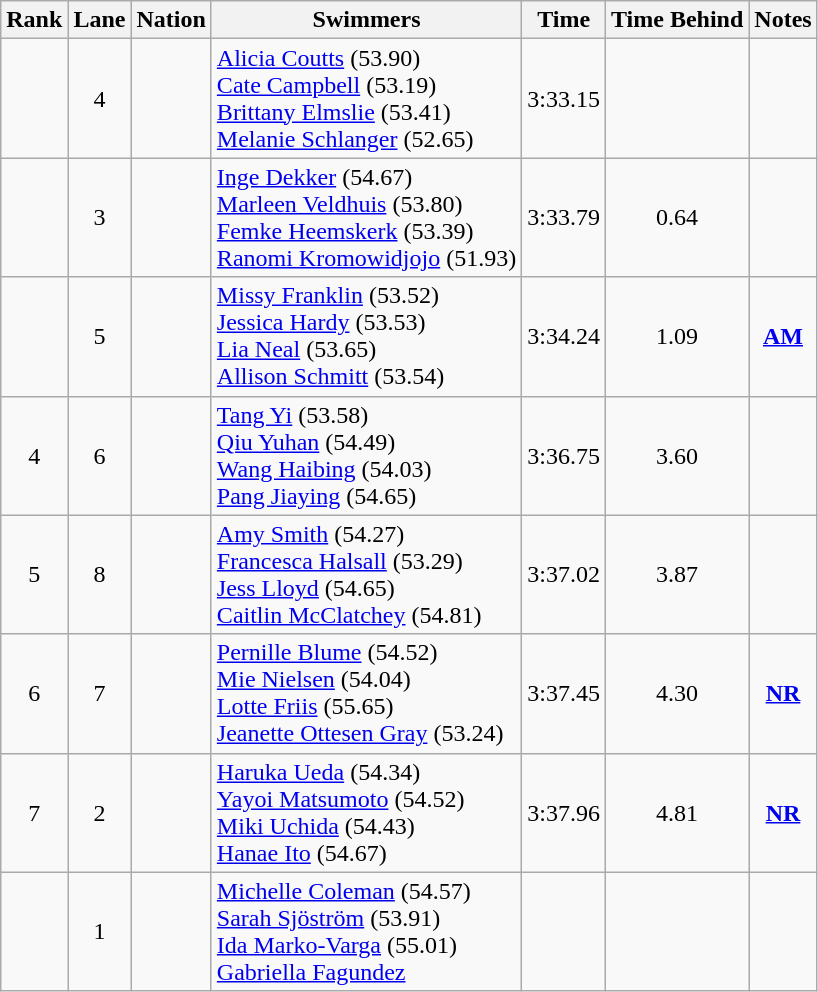<table class="wikitable sortable" style="text-align:center">
<tr>
<th>Rank</th>
<th>Lane</th>
<th>Nation</th>
<th>Swimmers</th>
<th>Time</th>
<th>Time Behind</th>
<th>Notes</th>
</tr>
<tr>
<td></td>
<td>4</td>
<td align=left></td>
<td align=left><a href='#'>Alicia Coutts</a> (53.90)<br><a href='#'>Cate Campbell</a> (53.19)<br><a href='#'>Brittany Elmslie</a> (53.41)<br><a href='#'>Melanie Schlanger</a> (52.65)</td>
<td>3:33.15</td>
<td></td>
<td></td>
</tr>
<tr>
<td></td>
<td>3</td>
<td align=left></td>
<td align=left><a href='#'>Inge Dekker</a> (54.67)<br><a href='#'>Marleen Veldhuis</a> (53.80)<br><a href='#'>Femke Heemskerk</a> (53.39)<br><a href='#'>Ranomi Kromowidjojo</a> (51.93)</td>
<td>3:33.79</td>
<td>0.64</td>
<td></td>
</tr>
<tr>
<td></td>
<td>5</td>
<td align=left></td>
<td align=left><a href='#'>Missy Franklin</a> (53.52)<br><a href='#'>Jessica Hardy</a> (53.53)<br><a href='#'>Lia Neal</a> (53.65)<br><a href='#'>Allison Schmitt</a> (53.54)</td>
<td>3:34.24</td>
<td>1.09</td>
<td><strong><a href='#'>AM</a></strong></td>
</tr>
<tr>
<td>4</td>
<td>6</td>
<td align=left></td>
<td align=left><a href='#'>Tang Yi</a> (53.58)<br><a href='#'>Qiu Yuhan</a> (54.49)<br><a href='#'>Wang Haibing</a> (54.03)<br><a href='#'>Pang Jiaying</a> (54.65)</td>
<td>3:36.75</td>
<td>3.60</td>
<td></td>
</tr>
<tr>
<td>5</td>
<td>8</td>
<td align=left></td>
<td align=left><a href='#'>Amy Smith</a> (54.27)<br><a href='#'>Francesca Halsall</a> (53.29)<br><a href='#'>Jess Lloyd</a> (54.65)<br><a href='#'>Caitlin McClatchey</a> (54.81)</td>
<td>3:37.02</td>
<td>3.87</td>
<td></td>
</tr>
<tr>
<td>6</td>
<td>7</td>
<td align=left></td>
<td align=left><a href='#'>Pernille Blume</a> (54.52)<br><a href='#'>Mie Nielsen</a> (54.04)<br><a href='#'>Lotte Friis</a> (55.65)<br> <a href='#'>Jeanette Ottesen Gray</a> (53.24)</td>
<td>3:37.45</td>
<td>4.30</td>
<td><strong><a href='#'>NR</a></strong></td>
</tr>
<tr>
<td>7</td>
<td>2</td>
<td align=left></td>
<td align=left><a href='#'>Haruka Ueda</a> (54.34)<br><a href='#'>Yayoi Matsumoto</a> (54.52)<br><a href='#'>Miki Uchida</a> (54.43)<br><a href='#'>Hanae Ito</a> (54.67)</td>
<td>3:37.96</td>
<td>4.81</td>
<td><strong><a href='#'>NR</a></strong></td>
</tr>
<tr>
<td></td>
<td>1</td>
<td align=left></td>
<td align=left><a href='#'>Michelle Coleman</a> (54.57)<br><a href='#'>Sarah Sjöström</a> (53.91)<br><a href='#'>Ida Marko-Varga</a> (55.01)<br><a href='#'>Gabriella Fagundez</a></td>
<td></td>
<td></td>
<td></td>
</tr>
</table>
